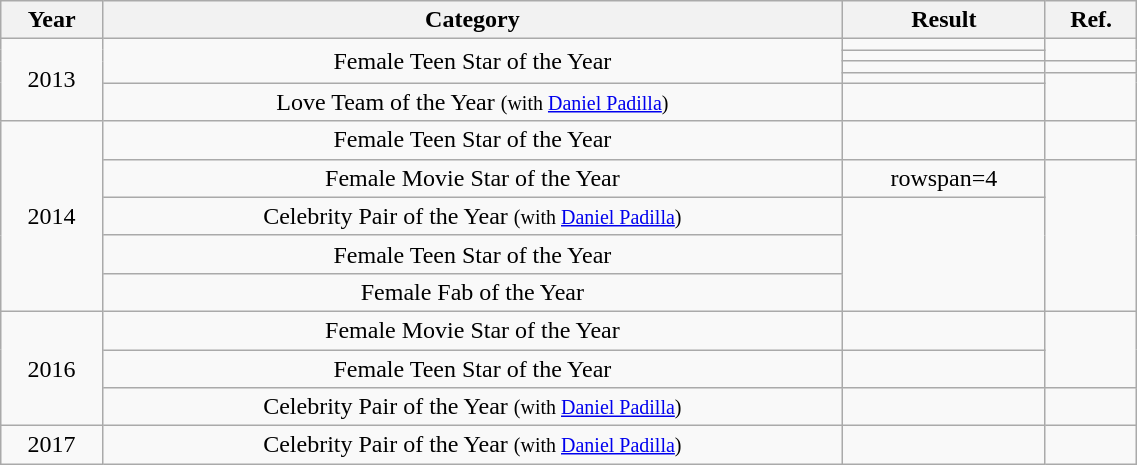<table class="wikitable sortable"  style="text-align:center; width:60%;">
<tr>
<th>Year</th>
<th>Category</th>
<th>Result</th>
<th>Ref.</th>
</tr>
<tr>
<td rowspan=5>2013</td>
<td rowspan=4>Female Teen Star of the Year</td>
<td></td>
<td rowspan=2></td>
</tr>
<tr>
<td></td>
</tr>
<tr>
<td></td>
<td></td>
</tr>
<tr>
<td></td>
<td rowspan=2></td>
</tr>
<tr>
<td>Love Team of the Year <small>(with <a href='#'>Daniel Padilla</a>)</small></td>
<td></td>
</tr>
<tr>
<td rowspan=5>2014</td>
<td>Female Teen Star of the Year</td>
<td></td>
<td></td>
</tr>
<tr>
<td>Female Movie Star of the Year</td>
<td>rowspan=4 </td>
<td rowspan=4></td>
</tr>
<tr>
<td>Celebrity Pair of the Year <small>(with <a href='#'>Daniel Padilla</a>)</small></td>
</tr>
<tr>
<td>Female Teen Star of the Year</td>
</tr>
<tr>
<td>Female Fab of the Year</td>
</tr>
<tr>
<td rowspan=3>2016</td>
<td>Female Movie Star of the Year</td>
<td></td>
<td rowspan=2></td>
</tr>
<tr>
<td>Female Teen Star of the Year</td>
<td></td>
</tr>
<tr>
<td>Celebrity Pair of the Year <small>(with <a href='#'>Daniel Padilla</a>)</small></td>
<td></td>
<td></td>
</tr>
<tr>
<td>2017</td>
<td>Celebrity Pair of the Year <small>(with <a href='#'>Daniel Padilla</a>)</small></td>
<td></td>
<td></td>
</tr>
</table>
